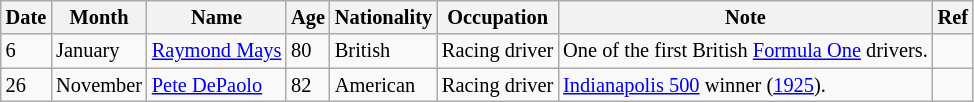<table class="wikitable" style="font-size:85%;">
<tr>
<th>Date</th>
<th>Month</th>
<th>Name</th>
<th>Age</th>
<th>Nationality</th>
<th>Occupation</th>
<th>Note</th>
<th>Ref</th>
</tr>
<tr>
<td>6</td>
<td>January</td>
<td><a href='#'>Raymond Mays</a></td>
<td>80</td>
<td>British</td>
<td>Racing driver</td>
<td>One of the first British <a href='#'>Formula One</a> drivers.</td>
<td></td>
</tr>
<tr>
<td>26</td>
<td>November</td>
<td><a href='#'>Pete DePaolo</a></td>
<td>82</td>
<td>American</td>
<td>Racing driver</td>
<td><a href='#'>Indianapolis 500</a> winner (<a href='#'>1925</a>).</td>
<td></td>
</tr>
</table>
